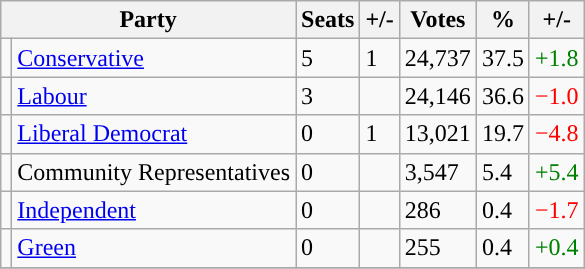<table class="wikitable">
<tr>
<th colspan="2">Party</th>
<th>Seats</th>
<th>+/-</th>
<th>Votes</th>
<th>%</th>
<th>+/-</th>
</tr>
<tr>
<td style="background-color: "></td>
<td><a href='#'>Conservative</a></td>
<td>5</td>
<td> 1</td>
<td>24,737</td>
<td>37.5</td>
<td style="color:green">+1.8</td>
</tr>
<tr>
<td style="background-color: "></td>
<td><a href='#'>Labour</a></td>
<td>3</td>
<td></td>
<td>24,146</td>
<td>36.6</td>
<td style="color:red">−1.0</td>
</tr>
<tr>
<td style="background-color: "></td>
<td><a href='#'>Liberal Democrat</a></td>
<td>0</td>
<td> 1</td>
<td>13,021</td>
<td>19.7</td>
<td style="color:red">−4.8</td>
</tr>
<tr>
<td style="background-color: "></td>
<td>Community Representatives</td>
<td>0</td>
<td></td>
<td>3,547</td>
<td>5.4</td>
<td style="color:green">+5.4</td>
</tr>
<tr>
<td style="background-color: "></td>
<td><a href='#'>Independent</a></td>
<td>0</td>
<td></td>
<td>286</td>
<td>0.4</td>
<td style="color:red">−1.7</td>
</tr>
<tr>
<td style="background-color: "></td>
<td><a href='#'>Green</a></td>
<td>0</td>
<td></td>
<td>255</td>
<td>0.4</td>
<td style="color:green">+0.4</td>
</tr>
<tr>
</tr>
</table>
